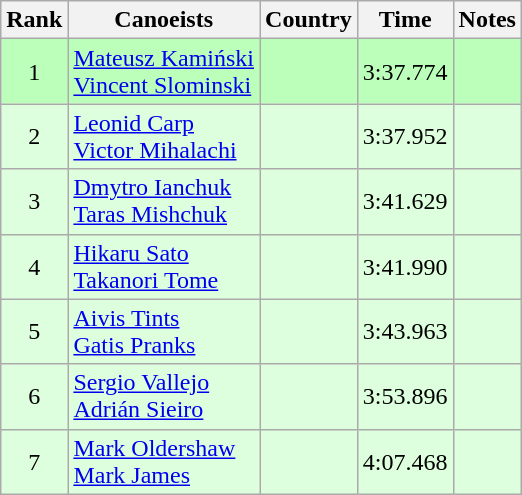<table class="wikitable" style="text-align:center">
<tr>
<th>Rank</th>
<th>Canoeists</th>
<th>Country</th>
<th>Time</th>
<th>Notes</th>
</tr>
<tr bgcolor=bbffbb>
<td>1</td>
<td align="left"><a href='#'>Mateusz Kamiński</a><br><a href='#'>Vincent Slominski</a></td>
<td align="left"></td>
<td>3:37.774</td>
<td></td>
</tr>
<tr bgcolor=ddffdd>
<td>2</td>
<td align="left"><a href='#'>Leonid Carp</a><br><a href='#'>Victor Mihalachi</a></td>
<td align="left"></td>
<td>3:37.952</td>
<td></td>
</tr>
<tr bgcolor=ddffdd>
<td>3</td>
<td align="left"><a href='#'>Dmytro Ianchuk</a><br><a href='#'>Taras Mishchuk</a></td>
<td align="left"></td>
<td>3:41.629</td>
<td></td>
</tr>
<tr bgcolor=ddffdd>
<td>4</td>
<td align="left"><a href='#'>Hikaru Sato</a><br><a href='#'>Takanori Tome</a></td>
<td align="left"></td>
<td>3:41.990</td>
<td></td>
</tr>
<tr bgcolor=ddffdd>
<td>5</td>
<td align="left"><a href='#'>Aivis Tints</a><br><a href='#'>Gatis Pranks</a></td>
<td align="left"></td>
<td>3:43.963</td>
<td></td>
</tr>
<tr bgcolor=ddffdd>
<td>6</td>
<td align="left"><a href='#'>Sergio Vallejo</a><br><a href='#'>Adrián Sieiro</a></td>
<td align="left"></td>
<td>3:53.896</td>
<td></td>
</tr>
<tr bgcolor=ddffdd>
<td>7</td>
<td align="left"><a href='#'>Mark Oldershaw</a><br><a href='#'>Mark James</a></td>
<td align="left"></td>
<td>4:07.468</td>
<td></td>
</tr>
</table>
